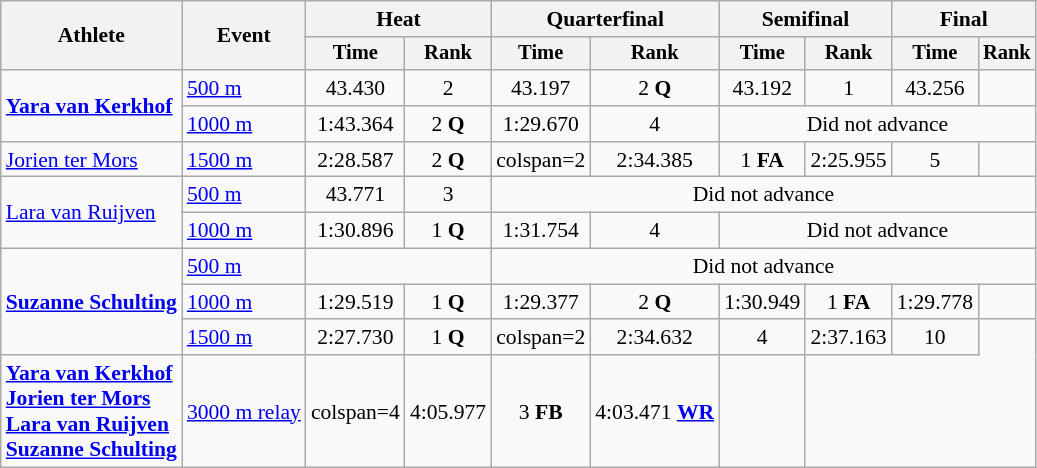<table class="wikitable" style="font-size:90%">
<tr>
<th rowspan=2>Athlete</th>
<th rowspan=2>Event</th>
<th colspan=2>Heat</th>
<th colspan=2>Quarterfinal</th>
<th colspan=2>Semifinal</th>
<th colspan=2>Final</th>
</tr>
<tr style="font-size:95%">
<th>Time</th>
<th>Rank</th>
<th>Time</th>
<th>Rank</th>
<th>Time</th>
<th>Rank</th>
<th>Time</th>
<th>Rank</th>
</tr>
<tr align=center>
<td align=left rowspan=2><strong><a href='#'>Yara van Kerkhof</a></strong></td>
<td align=left><a href='#'>500 m</a></td>
<td>43.430</td>
<td>2 </td>
<td>43.197</td>
<td>2 <strong>Q</strong></td>
<td>43.192</td>
<td>1 </td>
<td>43.256</td>
<td></td>
</tr>
<tr align=center>
<td align=left><a href='#'>1000 m</a></td>
<td>1:43.364</td>
<td>2 <strong>Q</strong></td>
<td>1:29.670</td>
<td>4</td>
<td colspan=4>Did not advance</td>
</tr>
<tr align=center>
<td align=left><a href='#'>Jorien ter Mors</a></td>
<td align=left><a href='#'>1500 m</a></td>
<td>2:28.587</td>
<td>2 <strong>Q</strong></td>
<td>colspan=2 </td>
<td>2:34.385</td>
<td>1 <strong>FA</strong></td>
<td>2:25.955</td>
<td>5</td>
</tr>
<tr align=center>
<td align=left rowspan=2><a href='#'>Lara van Ruijven</a></td>
<td align=left><a href='#'>500 m</a></td>
<td>43.771</td>
<td>3</td>
<td colspan=6>Did not advance</td>
</tr>
<tr align=center>
<td align=left><a href='#'>1000 m</a></td>
<td>1:30.896</td>
<td>1 <strong>Q</strong></td>
<td>1:31.754</td>
<td>4</td>
<td colspan=4>Did not advance</td>
</tr>
<tr align=center>
<td align=left rowspan=3><strong><a href='#'>Suzanne Schulting</a></strong></td>
<td align=left><a href='#'>500 m</a></td>
<td colspan=2></td>
<td colspan=6>Did not advance</td>
</tr>
<tr align=center>
<td align=left><a href='#'>1000 m</a></td>
<td>1:29.519</td>
<td>1 <strong>Q</strong></td>
<td>1:29.377</td>
<td>2 <strong>Q</strong></td>
<td>1:30.949</td>
<td>1 <strong>FA</strong></td>
<td>1:29.778</td>
<td></td>
</tr>
<tr align=center>
<td align=left><a href='#'>1500 m</a></td>
<td>2:27.730</td>
<td>1 <strong>Q</strong></td>
<td>colspan=2 </td>
<td>2:34.632</td>
<td>4 </td>
<td>2:37.163</td>
<td>10</td>
</tr>
<tr align=center>
<td align=left><strong><a href='#'>Yara van Kerkhof</a><br><a href='#'>Jorien ter Mors</a><br><a href='#'>Lara van Ruijven</a><br><a href='#'>Suzanne Schulting</a></strong> </td>
<td align=left><a href='#'>3000 m relay</a></td>
<td>colspan=4 </td>
<td>4:05.977</td>
<td>3 <strong>FB</strong></td>
<td>4:03.471 <strong><a href='#'>WR</a></strong></td>
<td></td>
</tr>
</table>
